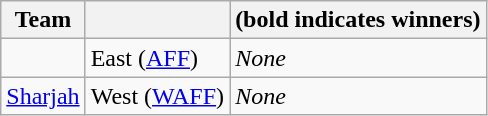<table class="wikitable">
<tr>
<th>Team</th>
<th></th>
<th> (bold indicates winners)</th>
</tr>
<tr>
<td></td>
<td>East (<a href='#'>AFF</a>)</td>
<td><em>None</em></td>
</tr>
<tr>
<td> <a href='#'>Sharjah</a></td>
<td>West (<a href='#'>WAFF</a>)</td>
<td><em>None</em></td>
</tr>
</table>
